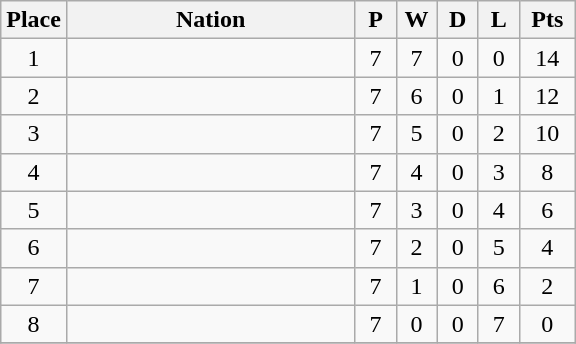<table class=wikitable style=text-align:center>
<tr>
<th width=35>Place</th>
<th width=185>Nation</th>
<th width=20>P</th>
<th width=20>W</th>
<th width=20>D</th>
<th width=20>L</th>
<th width=30>Pts</th>
</tr>
<tr>
<td>1</td>
<td style=text-align:left></td>
<td>7</td>
<td>7</td>
<td>0</td>
<td>0</td>
<td>14</td>
</tr>
<tr>
<td>2</td>
<td style=text-align:left></td>
<td>7</td>
<td>6</td>
<td>0</td>
<td>1</td>
<td>12</td>
</tr>
<tr>
<td>3</td>
<td style=text-align:left></td>
<td>7</td>
<td>5</td>
<td>0</td>
<td>2</td>
<td>10</td>
</tr>
<tr>
<td>4</td>
<td style=text-align:left></td>
<td>7</td>
<td>4</td>
<td>0</td>
<td>3</td>
<td>8</td>
</tr>
<tr>
<td>5</td>
<td style=text-align:left></td>
<td>7</td>
<td>3</td>
<td>0</td>
<td>4</td>
<td>6</td>
</tr>
<tr>
<td>6</td>
<td style=text-align:left></td>
<td>7</td>
<td>2</td>
<td>0</td>
<td>5</td>
<td>4</td>
</tr>
<tr>
<td>7</td>
<td style=text-align:left></td>
<td>7</td>
<td>1</td>
<td>0</td>
<td>6</td>
<td>2</td>
</tr>
<tr>
<td>8</td>
<td style=text-align:left></td>
<td>7</td>
<td>0</td>
<td>0</td>
<td>7</td>
<td>0</td>
</tr>
<tr>
</tr>
</table>
